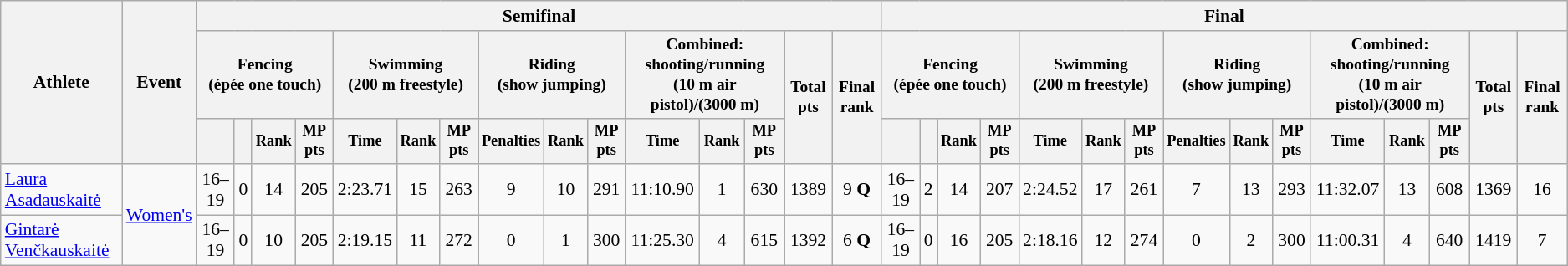<table class="wikitable" style="font-size:90%">
<tr>
<th rowspan="3">Athlete</th>
<th rowspan="3">Event</th>
<th colspan=15>Semifinal</th>
<th colspan=15>Final</th>
</tr>
<tr style="font-size:90%">
<th colspan=4>Fencing<br><span>(épée one touch)</span></th>
<th colspan=3>Swimming<br><span>(200 m freestyle)</span></th>
<th colspan=3>Riding<br><span>(show jumping)</span></th>
<th colspan=3>Combined: shooting/running<br><span>(10 m air pistol)/(3000 m)</span></th>
<th rowspan=2>Total pts</th>
<th rowspan=2>Final rank</th>
<th colspan=4>Fencing<br><span>(épée one touch)</span></th>
<th colspan=3>Swimming<br><span>(200 m freestyle)</span></th>
<th colspan=3>Riding<br><span>(show jumping)</span></th>
<th colspan=3>Combined: shooting/running<br><span>(10 m air pistol)/(3000 m)</span></th>
<th rowspan=2>Total pts</th>
<th rowspan=2>Final rank</th>
</tr>
<tr style="font-size:85%">
<th></th>
<th></th>
<th>Rank</th>
<th>MP pts</th>
<th>Time</th>
<th>Rank</th>
<th>MP pts</th>
<th>Penalties</th>
<th>Rank</th>
<th>MP pts</th>
<th>Time</th>
<th>Rank</th>
<th>MP pts</th>
<th></th>
<th></th>
<th>Rank</th>
<th>MP pts</th>
<th>Time</th>
<th>Rank</th>
<th>MP pts</th>
<th>Penalties</th>
<th>Rank</th>
<th>MP pts</th>
<th>Time</th>
<th>Rank</th>
<th>MP pts</th>
</tr>
<tr align=center>
<td align=left><a href='#'>Laura Asadauskaitė</a></td>
<td align=left rowspan=2><a href='#'>Women's</a></td>
<td>16–19</td>
<td>0</td>
<td>14</td>
<td>205</td>
<td>2:23.71</td>
<td>15</td>
<td>263</td>
<td>9</td>
<td>10</td>
<td>291</td>
<td>11:10.90</td>
<td>1</td>
<td>630</td>
<td>1389</td>
<td>9 <strong>Q</strong></td>
<td>16–19</td>
<td>2</td>
<td>14</td>
<td>207</td>
<td>2:24.52</td>
<td>17</td>
<td>261</td>
<td>7</td>
<td>13</td>
<td>293</td>
<td>11:32.07</td>
<td>13</td>
<td>608</td>
<td>1369</td>
<td>16</td>
</tr>
<tr align=center>
<td align=left><a href='#'>Gintarė Venčkauskaitė</a></td>
<td>16–19</td>
<td>0</td>
<td>10</td>
<td>205</td>
<td>2:19.15</td>
<td>11</td>
<td>272</td>
<td>0</td>
<td>1</td>
<td>300</td>
<td>11:25.30</td>
<td>4</td>
<td>615</td>
<td>1392</td>
<td>6 <strong>Q</strong></td>
<td>16–19</td>
<td>0</td>
<td>16</td>
<td>205</td>
<td>2:18.16</td>
<td>12</td>
<td>274</td>
<td>0</td>
<td>2</td>
<td>300</td>
<td>11:00.31</td>
<td>4</td>
<td>640</td>
<td>1419</td>
<td>7</td>
</tr>
</table>
